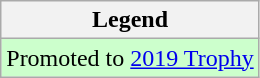<table class="wikitable">
<tr>
<th>Legend</th>
</tr>
<tr bgcolor=ccffcc>
<td>Promoted to <a href='#'>2019 Trophy</a></td>
</tr>
</table>
